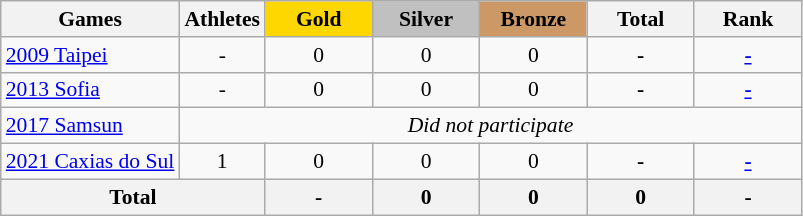<table class="wikitable" style="text-align:center; font-size:90%;">
<tr>
<th>Games</th>
<th>Athletes</th>
<td style="background:gold; width:4.5em; font-weight:bold;">Gold</td>
<td style="background:silver; width:4.5em; font-weight:bold;">Silver</td>
<td style="background:#cc9966; width:4.5em; font-weight:bold;">Bronze</td>
<th style="width:4.5em; font-weight:bold;">Total</th>
<th style="width:4.5em; font-weight:bold;">Rank</th>
</tr>
<tr>
<td align=left> <a href='#'>2009 Taipei</a></td>
<td>-</td>
<td>0</td>
<td>0</td>
<td>0</td>
<td><strong>-</strong></td>
<td><a href='#'><strong>-</strong></a></td>
</tr>
<tr>
<td align=left> <a href='#'>2013 Sofia</a></td>
<td>-</td>
<td>0</td>
<td>0</td>
<td>0</td>
<td><strong>-</strong></td>
<td><a href='#'><strong>-</strong></a></td>
</tr>
<tr>
<td align=left> <a href='#'>2017 Samsun</a></td>
<td colspan=6><em>Did not participate</em></td>
</tr>
<tr>
<td align=left> <a href='#'>2021 Caxias do Sul</a></td>
<td>1</td>
<td>0</td>
<td>0</td>
<td>0</td>
<td><strong>-</strong></td>
<td><a href='#'><strong>-</strong></a></td>
</tr>
<tr>
<th colspan=2>Total</th>
<th><strong>-</strong></th>
<th><strong>0</strong></th>
<th><strong>0</strong></th>
<th><strong>0</strong></th>
<th><strong>-</strong></th>
</tr>
</table>
